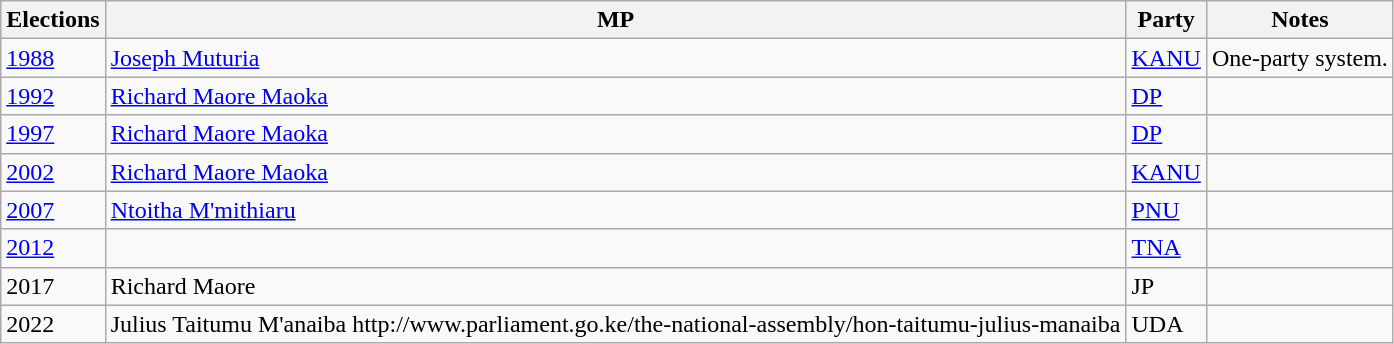<table class="wikitable">
<tr>
<th>Elections</th>
<th>MP</th>
<th>Party</th>
<th>Notes</th>
</tr>
<tr>
<td><a href='#'>1988</a></td>
<td><a href='#'>Joseph Muturia</a></td>
<td><a href='#'>KANU</a></td>
<td>One-party system.</td>
</tr>
<tr>
<td><a href='#'>1992</a></td>
<td><a href='#'>Richard Maore Maoka</a></td>
<td><a href='#'>DP</a></td>
<td></td>
</tr>
<tr>
<td><a href='#'>1997</a></td>
<td><a href='#'>Richard Maore Maoka</a></td>
<td><a href='#'>DP</a></td>
<td></td>
</tr>
<tr>
<td><a href='#'>2002</a></td>
<td><a href='#'>Richard Maore Maoka</a></td>
<td><a href='#'>KANU</a></td>
<td></td>
</tr>
<tr>
<td><a href='#'>2007</a></td>
<td><a href='#'>Ntoitha M'mithiaru</a></td>
<td><a href='#'>PNU</a></td>
<td></td>
</tr>
<tr 2013 Kenyan general election|2013]] ||Joseph M'eruaki  JJP>
<td><a href='#'>2012</a></td>
<td></td>
<td><a href='#'>TNA</a></td>
<td></td>
</tr>
<tr>
<td>2017</td>
<td>Richard Maore </td>
<td>JP</td>
</tr>
<tr>
<td>2022</td>
<td>Julius Taitumu M'anaiba http://www.parliament.go.ke/the-national-assembly/hon-taitumu-julius-manaiba</td>
<td>UDA</td>
<td></td>
</tr>
</table>
